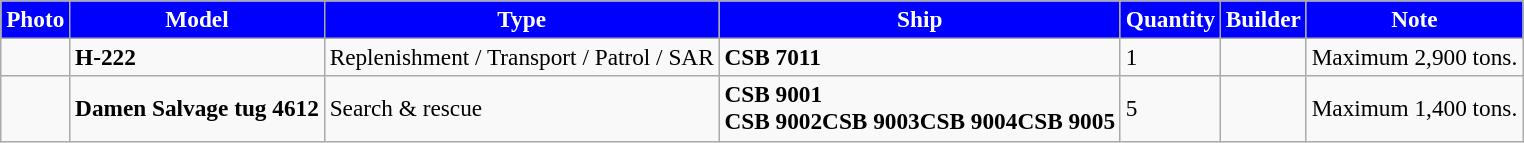<table class="wikitable" style="font-size:97%;">
<tr>
<th style="color:white; background-color:blue;" align="center" ;width="180px">Photo</th>
<th style="color:white; background-color:blue;" align="center" ;width="180px">Model</th>
<th style="color:white; background-color:blue;" align="center" ;width="100px">Type</th>
<th style="color:white; background-color:blue;" align="center" ;width="100px">Ship</th>
<th style="color:white; background-color:blue;" align="center" ;width="100px">Quantity</th>
<th style="color:white; background-color:blue;" align="center" ;width="250px">Builder</th>
<th style="color:white; background-color:blue;" align="center" ;width="100px">Note</th>
</tr>
<tr>
<td></td>
<td><strong>H-222</strong></td>
<td>Replenishment / Transport / Patrol / SAR</td>
<td><strong>CSB 7011</strong></td>
<td>1</td>
<td></td>
<td>Maximum 2,900 tons.</td>
</tr>
<tr>
<td></td>
<td><strong>Damen Salvage tug 4612</strong></td>
<td>Search & rescue</td>
<td><strong>CSB 9001</strong><br><strong>CSB 9002</strong><strong>CSB 9003</strong><strong>CSB 9004</strong><strong>CSB 9005</strong></td>
<td>5</td>
<td></td>
<td>Maximum 1,400 tons.</td>
</tr>
</table>
